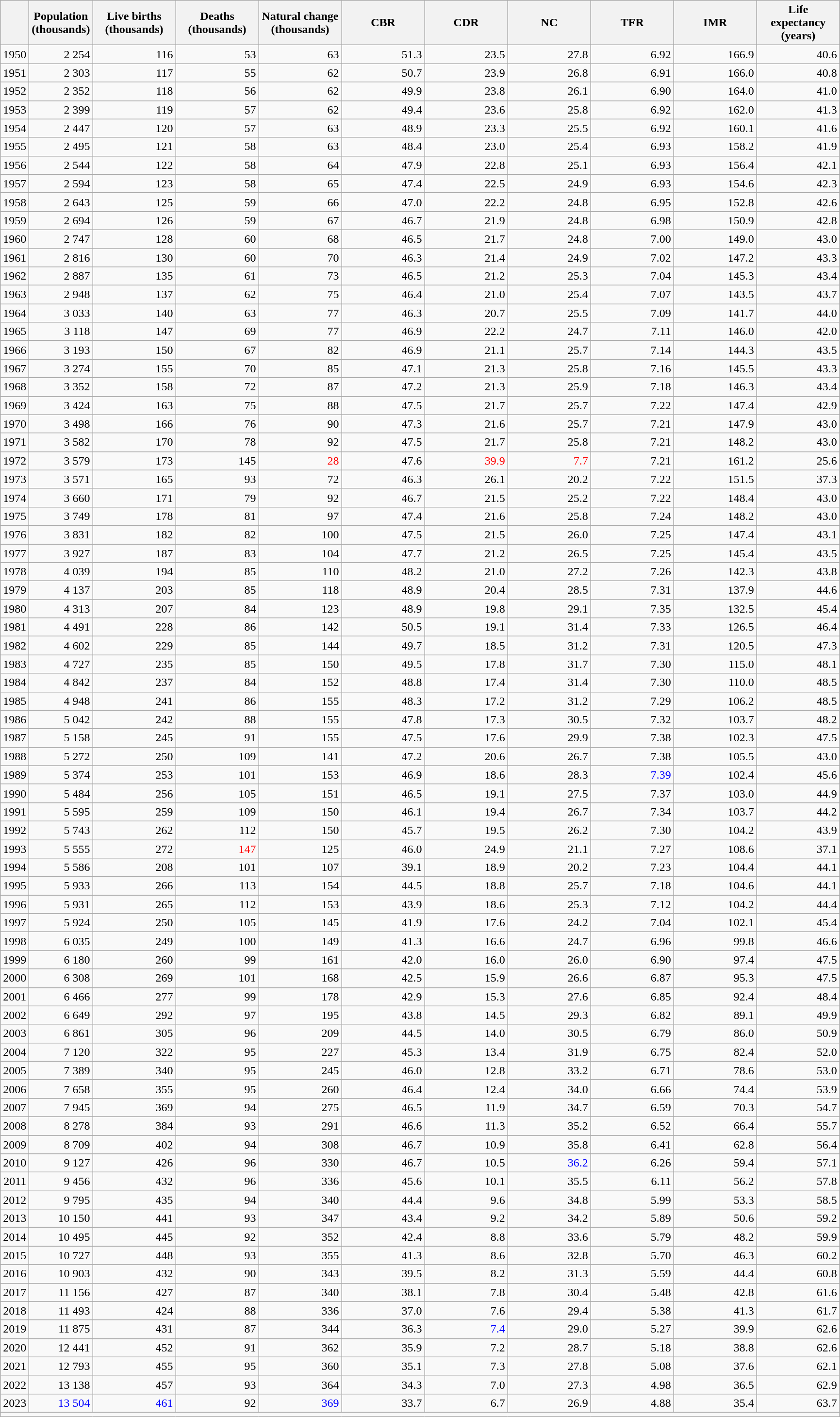<table class="wikitable sortable" style="text-align:right">
<tr>
<th></th>
<th>Population<br>(thousands)</th>
<th style="width:80pt;">Live births <br>(thousands)</th>
<th style="width:80pt;">Deaths <br>(thousands)</th>
<th style="width:80pt;">Natural change<br>(thousands)</th>
<th style="width:80pt;">CBR</th>
<th style="width:80pt;">CDR</th>
<th style="width:80pt;">NC</th>
<th style="width:80pt;">TFR</th>
<th style="width:80pt;">IMR</th>
<th style="width:80pt;">Life expectancy <br>(years)</th>
</tr>
<tr>
<td>1950</td>
<td>2 254</td>
<td>   116</td>
<td>   53</td>
<td>   63</td>
<td>51.3</td>
<td>23.5</td>
<td>27.8</td>
<td>6.92</td>
<td>166.9</td>
<td>40.6</td>
</tr>
<tr>
<td>1951</td>
<td>  2 303</td>
<td>  117</td>
<td>  55</td>
<td>  62</td>
<td>50.7</td>
<td>23.9</td>
<td>26.8</td>
<td>6.91</td>
<td>166.0</td>
<td>40.8</td>
</tr>
<tr>
<td>1952</td>
<td>  2 352</td>
<td>  118</td>
<td>  56</td>
<td>  62</td>
<td>49.9</td>
<td>23.8</td>
<td>26.1</td>
<td>6.90</td>
<td>164.0</td>
<td>41.0</td>
</tr>
<tr>
<td>1953</td>
<td>  2 399</td>
<td>  119</td>
<td>  57</td>
<td>  62</td>
<td>49.4</td>
<td>23.6</td>
<td>25.8</td>
<td>6.92</td>
<td>162.0</td>
<td>41.3</td>
</tr>
<tr>
<td>1954</td>
<td>  2 447</td>
<td>  120</td>
<td>  57</td>
<td>  63</td>
<td>48.9</td>
<td>23.3</td>
<td>25.5</td>
<td>6.92</td>
<td>160.1</td>
<td>41.6</td>
</tr>
<tr>
<td>1955</td>
<td>  2 495</td>
<td>  121</td>
<td>  58</td>
<td>  63</td>
<td>48.4</td>
<td>23.0</td>
<td>25.4</td>
<td>6.93</td>
<td>158.2</td>
<td>41.9</td>
</tr>
<tr>
<td>1956</td>
<td>  2 544</td>
<td>  122</td>
<td>  58</td>
<td>  64</td>
<td>47.9</td>
<td>22.8</td>
<td>25.1</td>
<td>6.93</td>
<td>156.4</td>
<td>42.1</td>
</tr>
<tr>
<td>1957</td>
<td>  2 594</td>
<td>  123</td>
<td>  58</td>
<td>  65</td>
<td>47.4</td>
<td>22.5</td>
<td>24.9</td>
<td>6.93</td>
<td>154.6</td>
<td>42.3</td>
</tr>
<tr>
<td>1958</td>
<td>  2 643</td>
<td>  125</td>
<td>  59</td>
<td>  66</td>
<td>47.0</td>
<td>22.2</td>
<td>24.8</td>
<td>6.95</td>
<td>152.8</td>
<td>42.6</td>
</tr>
<tr>
<td>1959</td>
<td>  2 694</td>
<td>  126</td>
<td>  59</td>
<td>  67</td>
<td>46.7</td>
<td>21.9</td>
<td>24.8</td>
<td>6.98</td>
<td>150.9</td>
<td>42.8</td>
</tr>
<tr>
<td>1960</td>
<td>  2 747</td>
<td>  128</td>
<td>  60</td>
<td>  68</td>
<td>46.5</td>
<td>21.7</td>
<td>24.8</td>
<td>7.00</td>
<td>149.0</td>
<td>43.0</td>
</tr>
<tr>
<td>1961</td>
<td>  2 816</td>
<td>  130</td>
<td>  60</td>
<td>  70</td>
<td>46.3</td>
<td>21.4</td>
<td>24.9</td>
<td>7.02</td>
<td>147.2</td>
<td>43.3</td>
</tr>
<tr>
<td>1962</td>
<td>  2 887</td>
<td>  135</td>
<td>  61</td>
<td>  73</td>
<td>46.5</td>
<td>21.2</td>
<td>25.3</td>
<td>7.04</td>
<td>145.3</td>
<td>43.4</td>
</tr>
<tr>
<td>1963</td>
<td>  2 948</td>
<td>  137</td>
<td>  62</td>
<td>  75</td>
<td>46.4</td>
<td>21.0</td>
<td>25.4</td>
<td>7.07</td>
<td>143.5</td>
<td>43.7</td>
</tr>
<tr>
<td>1964</td>
<td>  3 033</td>
<td>  140</td>
<td>  63</td>
<td>  77</td>
<td>46.3</td>
<td>20.7</td>
<td>25.5</td>
<td>7.09</td>
<td>141.7</td>
<td>44.0</td>
</tr>
<tr>
<td>1965</td>
<td>  3 118</td>
<td>  147</td>
<td>  69</td>
<td>  77</td>
<td>46.9</td>
<td>22.2</td>
<td>24.7</td>
<td>7.11</td>
<td>146.0</td>
<td>42.0</td>
</tr>
<tr>
<td>1966</td>
<td>  3 193</td>
<td>  150</td>
<td>  67</td>
<td>  82</td>
<td>46.9</td>
<td>21.1</td>
<td>25.7</td>
<td>7.14</td>
<td>144.3</td>
<td>43.5</td>
</tr>
<tr>
<td>1967</td>
<td>  3 274</td>
<td>  155</td>
<td>  70</td>
<td>  85</td>
<td>47.1</td>
<td>21.3</td>
<td>25.8</td>
<td>7.16</td>
<td>145.5</td>
<td>43.3</td>
</tr>
<tr>
<td>1968</td>
<td>  3 352</td>
<td>  158</td>
<td>  72</td>
<td>  87</td>
<td>47.2</td>
<td>21.3</td>
<td>25.9</td>
<td>7.18</td>
<td>146.3</td>
<td>43.4</td>
</tr>
<tr>
<td>1969</td>
<td>  3 424</td>
<td>  163</td>
<td>  75</td>
<td>  88</td>
<td>47.5</td>
<td>21.7</td>
<td>25.7</td>
<td>7.22</td>
<td>147.4</td>
<td>42.9</td>
</tr>
<tr>
<td>1970</td>
<td>  3 498</td>
<td>  166</td>
<td>  76</td>
<td>  90</td>
<td>47.3</td>
<td>21.6</td>
<td>25.7</td>
<td>7.21</td>
<td>147.9</td>
<td>43.0</td>
</tr>
<tr>
<td>1971</td>
<td>  3 582</td>
<td>  170</td>
<td>  78</td>
<td>  92</td>
<td>47.5</td>
<td>21.7</td>
<td>25.8</td>
<td>7.21</td>
<td>148.2</td>
<td>43.0</td>
</tr>
<tr>
<td>1972</td>
<td>  3 579</td>
<td>  173</td>
<td>  145</td>
<td style="color:red">28</td>
<td>47.6</td>
<td style="color:red">39.9</td>
<td style="color:red">7.7</td>
<td>7.21</td>
<td>161.2</td>
<td>25.6</td>
</tr>
<tr>
<td>1973</td>
<td>  3 571</td>
<td>  165</td>
<td>  93</td>
<td>  72</td>
<td>46.3</td>
<td>26.1</td>
<td>20.2</td>
<td>7.22</td>
<td>151.5</td>
<td>37.3</td>
</tr>
<tr>
<td>1974</td>
<td>  3 660</td>
<td>  171</td>
<td>  79</td>
<td>  92</td>
<td>46.7</td>
<td>21.5</td>
<td>25.2</td>
<td>7.22</td>
<td>148.4</td>
<td>43.0</td>
</tr>
<tr>
<td>1975</td>
<td>  3 749</td>
<td>  178</td>
<td>  81</td>
<td>  97</td>
<td>47.4</td>
<td>21.6</td>
<td>25.8</td>
<td>7.24</td>
<td>148.2</td>
<td>43.0</td>
</tr>
<tr>
<td>1976</td>
<td>  3 831</td>
<td>  182</td>
<td>  82</td>
<td>  100</td>
<td>47.5</td>
<td>21.5</td>
<td>26.0</td>
<td>7.25</td>
<td>147.4</td>
<td>43.1</td>
</tr>
<tr>
<td>1977</td>
<td>  3 927</td>
<td>  187</td>
<td>  83</td>
<td>  104</td>
<td>47.7</td>
<td>21.2</td>
<td>26.5</td>
<td>7.25</td>
<td>145.4</td>
<td>43.5</td>
</tr>
<tr>
<td>1978</td>
<td>  4 039</td>
<td>  194</td>
<td>  85</td>
<td>  110</td>
<td>48.2</td>
<td>21.0</td>
<td>27.2</td>
<td>7.26</td>
<td>142.3</td>
<td>43.8</td>
</tr>
<tr>
<td>1979</td>
<td>  4 137</td>
<td>  203</td>
<td>  85</td>
<td>  118</td>
<td>48.9</td>
<td>20.4</td>
<td>28.5</td>
<td>7.31</td>
<td>137.9</td>
<td>44.6</td>
</tr>
<tr>
<td>1980</td>
<td>  4 313</td>
<td>  207</td>
<td>  84</td>
<td>  123</td>
<td>48.9</td>
<td>19.8</td>
<td>29.1</td>
<td>7.35</td>
<td>132.5</td>
<td>45.4</td>
</tr>
<tr>
<td>1981</td>
<td>  4 491</td>
<td>  228</td>
<td>  86</td>
<td>  142</td>
<td>50.5</td>
<td>19.1</td>
<td>31.4</td>
<td>7.33</td>
<td>126.5</td>
<td>46.4</td>
</tr>
<tr>
<td>1982</td>
<td>  4 602</td>
<td>  229</td>
<td>  85</td>
<td>  144</td>
<td>49.7</td>
<td>18.5</td>
<td>31.2</td>
<td>7.31</td>
<td>120.5</td>
<td>47.3</td>
</tr>
<tr>
<td>1983</td>
<td>  4 727</td>
<td>  235</td>
<td>  85</td>
<td>  150</td>
<td>49.5</td>
<td>17.8</td>
<td>31.7</td>
<td>7.30</td>
<td>115.0</td>
<td>48.1</td>
</tr>
<tr>
<td>1984</td>
<td>  4 842</td>
<td>  237</td>
<td>  84</td>
<td>  152</td>
<td>48.8</td>
<td>17.4</td>
<td>31.4</td>
<td>7.30</td>
<td>110.0</td>
<td>48.5</td>
</tr>
<tr>
<td>1985</td>
<td>  4 948</td>
<td>  241</td>
<td>  86</td>
<td>  155</td>
<td>48.3</td>
<td>17.2</td>
<td>31.2</td>
<td>7.29</td>
<td>106.2</td>
<td>48.5</td>
</tr>
<tr>
<td>1986</td>
<td>  5 042</td>
<td>  242</td>
<td>  88</td>
<td>  155</td>
<td>47.8</td>
<td>17.3</td>
<td>30.5</td>
<td>7.32</td>
<td>103.7</td>
<td>48.2</td>
</tr>
<tr>
<td>1987</td>
<td>  5 158</td>
<td>  245</td>
<td>  91</td>
<td>  155</td>
<td>47.5</td>
<td>17.6</td>
<td>29.9</td>
<td>7.38</td>
<td>102.3</td>
<td>47.5</td>
</tr>
<tr>
<td>1988</td>
<td>  5 272</td>
<td>  250</td>
<td>  109</td>
<td>  141</td>
<td>47.2</td>
<td>20.6</td>
<td>26.7</td>
<td>7.38</td>
<td>105.5</td>
<td>43.0</td>
</tr>
<tr>
<td>1989</td>
<td>  5 374</td>
<td>  253</td>
<td>  101</td>
<td>  153</td>
<td>46.9</td>
<td>18.6</td>
<td>28.3</td>
<td style="color:blue">7.39</td>
<td>102.4</td>
<td>45.6</td>
</tr>
<tr>
<td>1990</td>
<td>  5 484</td>
<td>  256</td>
<td>  105</td>
<td>  151</td>
<td>46.5</td>
<td>19.1</td>
<td>27.5</td>
<td>7.37</td>
<td>103.0</td>
<td>44.9</td>
</tr>
<tr>
<td>1991</td>
<td>  5 595</td>
<td>  259</td>
<td>  109</td>
<td>  150</td>
<td>46.1</td>
<td>19.4</td>
<td>26.7</td>
<td>7.34</td>
<td>103.7</td>
<td>44.2</td>
</tr>
<tr>
<td>1992</td>
<td>  5 743</td>
<td>  262</td>
<td>  112</td>
<td>  150</td>
<td>45.7</td>
<td>19.5</td>
<td>26.2</td>
<td>7.30</td>
<td>104.2</td>
<td>43.9</td>
</tr>
<tr>
<td>1993</td>
<td>  5 555</td>
<td>  272</td>
<td   style="color:red">147</td>
<td>  125</td>
<td>46.0</td>
<td>24.9</td>
<td>21.1</td>
<td>7.27</td>
<td>108.6</td>
<td>37.1</td>
</tr>
<tr>
<td>1994</td>
<td>  5 586</td>
<td>  208</td>
<td>  101</td>
<td>  107</td>
<td>39.1</td>
<td>18.9</td>
<td>20.2</td>
<td>7.23</td>
<td>104.4</td>
<td>44.1</td>
</tr>
<tr>
<td>1995</td>
<td>  5 933</td>
<td>  266</td>
<td>  113</td>
<td>  154</td>
<td>44.5</td>
<td>18.8</td>
<td>25.7</td>
<td>7.18</td>
<td>104.6</td>
<td>44.1</td>
</tr>
<tr>
<td>1996</td>
<td>  5 931</td>
<td>  265</td>
<td>  112</td>
<td>  153</td>
<td>43.9</td>
<td>18.6</td>
<td>25.3</td>
<td>7.12</td>
<td>104.2</td>
<td>44.4</td>
</tr>
<tr>
<td>1997</td>
<td>  5 924</td>
<td>  250</td>
<td>  105</td>
<td>  145</td>
<td>41.9</td>
<td>17.6</td>
<td>24.2</td>
<td>7.04</td>
<td>102.1</td>
<td>45.4</td>
</tr>
<tr>
<td>1998</td>
<td>  6 035</td>
<td>  249</td>
<td>  100</td>
<td>  149</td>
<td>41.3</td>
<td>16.6</td>
<td>24.7</td>
<td>6.96</td>
<td>99.8</td>
<td>46.6</td>
</tr>
<tr>
<td>1999</td>
<td>  6 180</td>
<td>  260</td>
<td>  99</td>
<td>  161</td>
<td>42.0</td>
<td>16.0</td>
<td>26.0</td>
<td>6.90</td>
<td>97.4</td>
<td>47.5</td>
</tr>
<tr>
<td>2000</td>
<td>  6 308</td>
<td>  269</td>
<td>  101</td>
<td>  168</td>
<td>42.5</td>
<td>15.9</td>
<td>26.6</td>
<td>6.87</td>
<td>95.3</td>
<td>47.5</td>
</tr>
<tr>
<td>2001</td>
<td>  6 466</td>
<td>  277</td>
<td>  99</td>
<td>  178</td>
<td>42.9</td>
<td>15.3</td>
<td>27.6</td>
<td>6.85</td>
<td>92.4</td>
<td>48.4</td>
</tr>
<tr>
<td>2002</td>
<td>  6 649</td>
<td>  292</td>
<td>  97</td>
<td>  195</td>
<td>43.8</td>
<td>14.5</td>
<td>29.3</td>
<td>6.82</td>
<td>89.1</td>
<td>49.9</td>
</tr>
<tr>
<td>2003</td>
<td>  6 861</td>
<td>  305</td>
<td>  96</td>
<td>  209</td>
<td>44.5</td>
<td>14.0</td>
<td>30.5</td>
<td>6.79</td>
<td>86.0</td>
<td>50.9</td>
</tr>
<tr>
<td>2004</td>
<td>  7 120</td>
<td>  322</td>
<td>  95</td>
<td>  227</td>
<td>45.3</td>
<td>13.4</td>
<td>31.9</td>
<td>6.75</td>
<td>82.4</td>
<td>52.0</td>
</tr>
<tr>
<td>2005</td>
<td>  7 389</td>
<td>  340</td>
<td>  95</td>
<td>  245</td>
<td>46.0</td>
<td>12.8</td>
<td>33.2</td>
<td>6.71</td>
<td>78.6</td>
<td>53.0</td>
</tr>
<tr>
<td>2006</td>
<td>  7 658</td>
<td>  355</td>
<td>  95</td>
<td>  260</td>
<td>46.4</td>
<td>12.4</td>
<td>34.0</td>
<td>6.66</td>
<td>74.4</td>
<td>53.9</td>
</tr>
<tr>
<td>2007</td>
<td>  7 945</td>
<td>  369</td>
<td>  94</td>
<td>  275</td>
<td>46.5</td>
<td>11.9</td>
<td>34.7</td>
<td>6.59</td>
<td>70.3</td>
<td>54.7</td>
</tr>
<tr>
<td>2008</td>
<td>  8 278</td>
<td>  384</td>
<td>  93</td>
<td>  291</td>
<td>46.6</td>
<td>11.3</td>
<td>35.2</td>
<td>6.52</td>
<td>66.4</td>
<td>55.7</td>
</tr>
<tr>
<td>2009</td>
<td>  8 709</td>
<td>  402</td>
<td>  94</td>
<td>  308</td>
<td>46.7</td>
<td>10.9</td>
<td>35.8</td>
<td>6.41</td>
<td>62.8</td>
<td>56.4</td>
</tr>
<tr>
<td>2010</td>
<td>  9 127</td>
<td>  426</td>
<td>  96</td>
<td>  330</td>
<td>46.7</td>
<td>10.5</td>
<td style="color:blue">36.2</td>
<td>6.26</td>
<td>59.4</td>
<td>57.1</td>
</tr>
<tr>
<td>2011</td>
<td>  9 456</td>
<td>  432</td>
<td>  96</td>
<td>  336</td>
<td>45.6</td>
<td>10.1</td>
<td>35.5</td>
<td>6.11</td>
<td>56.2</td>
<td>57.8</td>
</tr>
<tr>
<td>2012</td>
<td>  9 795</td>
<td>  435</td>
<td>  94</td>
<td>  340</td>
<td>44.4</td>
<td>9.6</td>
<td>34.8</td>
<td>5.99</td>
<td>53.3</td>
<td>58.5</td>
</tr>
<tr>
<td>2013</td>
<td>  10 150</td>
<td>  441</td>
<td>  93</td>
<td>  347</td>
<td>43.4</td>
<td>9.2</td>
<td>34.2</td>
<td>5.89</td>
<td>50.6</td>
<td>59.2</td>
</tr>
<tr>
<td>2014</td>
<td>  10 495</td>
<td>  445</td>
<td>  92</td>
<td>  352</td>
<td>42.4</td>
<td>8.8</td>
<td>33.6</td>
<td>5.79</td>
<td>48.2</td>
<td>59.9</td>
</tr>
<tr>
<td>2015</td>
<td>  10 727</td>
<td>448</td>
<td>  93</td>
<td>355</td>
<td>41.3</td>
<td>8.6</td>
<td>32.8</td>
<td>5.70</td>
<td>46.3</td>
<td>60.2</td>
</tr>
<tr>
<td>2016</td>
<td>  10 903</td>
<td>432</td>
<td>  90</td>
<td>  343</td>
<td>39.5</td>
<td>8.2</td>
<td>31.3</td>
<td>5.59</td>
<td>44.4</td>
<td>60.8</td>
</tr>
<tr>
<td>2017</td>
<td>  11 156</td>
<td>  427</td>
<td>  87</td>
<td>  340</td>
<td>38.1</td>
<td>7.8</td>
<td>30.4</td>
<td>5.48</td>
<td>42.8</td>
<td>61.6</td>
</tr>
<tr>
<td>2018</td>
<td>  11 493</td>
<td>  424</td>
<td>  88</td>
<td>  336</td>
<td>37.0</td>
<td>7.6</td>
<td>29.4</td>
<td>5.38</td>
<td>41.3</td>
<td>61.7</td>
</tr>
<tr>
<td>2019</td>
<td>  11 875</td>
<td>  431</td>
<td>  87</td>
<td>  344</td>
<td>36.3</td>
<td style="color:blue">7.4</td>
<td>29.0</td>
<td>5.27</td>
<td>39.9</td>
<td>62.6</td>
</tr>
<tr>
<td>2020</td>
<td>  12 441</td>
<td>  452</td>
<td>  91</td>
<td>  362</td>
<td>35.9</td>
<td>7.2</td>
<td>28.7</td>
<td>5.18</td>
<td>38.8</td>
<td>62.6</td>
</tr>
<tr>
<td>2021</td>
<td>  12 793</td>
<td>  455</td>
<td>  95</td>
<td>  360</td>
<td>35.1</td>
<td>7.3</td>
<td>27.8</td>
<td>5.08</td>
<td>37.6</td>
<td>62.1</td>
</tr>
<tr>
<td>2022</td>
<td>  13 138</td>
<td>  457</td>
<td>  93</td>
<td>  364</td>
<td>34.3</td>
<td>7.0</td>
<td>27.3</td>
<td>4.98</td>
<td>36.5</td>
<td>62.9</td>
</tr>
<tr>
<td>2023</td>
<td style="color:blue"> 13 504</td>
<td style="color:blue;">461</td>
<td>  92</td>
<td style="color:blue"> 369</td>
<td>33.7</td>
<td>6.7</td>
<td>26.9</td>
<td>4.88</td>
<td>35.4</td>
<td>63.7</td>
</tr>
<tr>
<td colspan="11" style="font-size:smaller; text-align:left"></td>
</tr>
</table>
